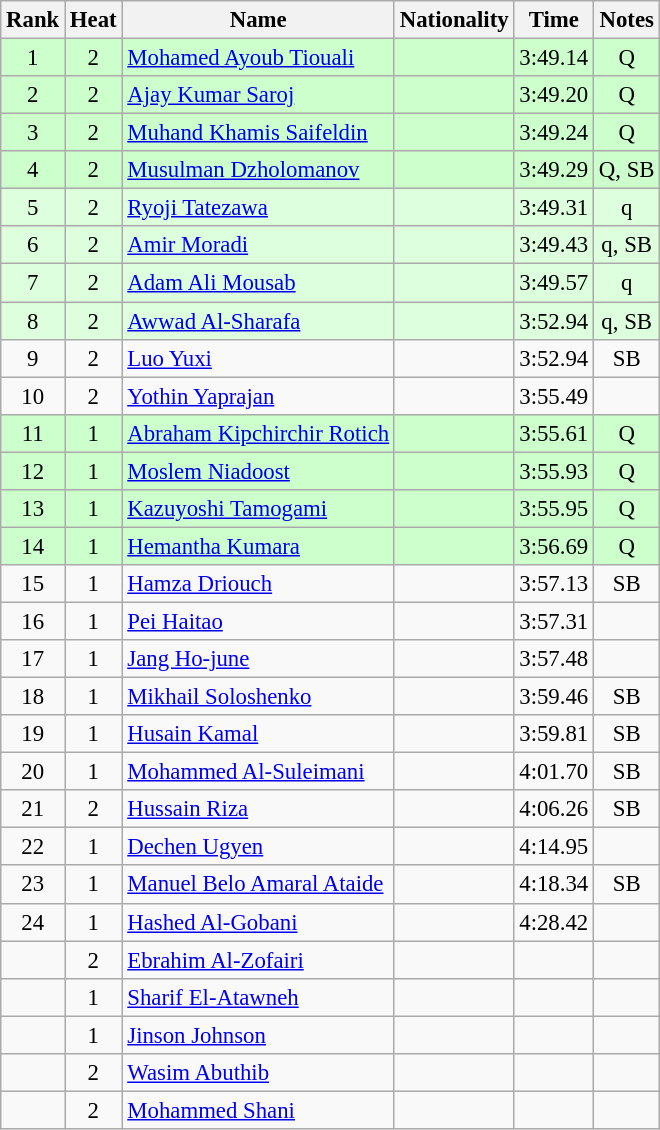<table class="wikitable sortable" style="text-align:center; font-size:95%">
<tr>
<th>Rank</th>
<th>Heat</th>
<th>Name</th>
<th>Nationality</th>
<th>Time</th>
<th>Notes</th>
</tr>
<tr bgcolor=ccffcc>
<td>1</td>
<td>2</td>
<td align=left><a href='#'>Mohamed Ayoub Tiouali</a></td>
<td align=left></td>
<td>3:49.14</td>
<td>Q</td>
</tr>
<tr bgcolor=ccffcc>
<td>2</td>
<td>2</td>
<td align=left><a href='#'>Ajay Kumar Saroj</a></td>
<td align=left></td>
<td>3:49.20</td>
<td>Q</td>
</tr>
<tr bgcolor=ccffcc>
<td>3</td>
<td>2</td>
<td align=left><a href='#'>Muhand Khamis Saifeldin</a></td>
<td align=left></td>
<td>3:49.24</td>
<td>Q</td>
</tr>
<tr bgcolor=ccffcc>
<td>4</td>
<td>2</td>
<td align=left><a href='#'>Musulman Dzholomanov</a></td>
<td align=left></td>
<td>3:49.29</td>
<td>Q, SB</td>
</tr>
<tr bgcolor=ddffdd>
<td>5</td>
<td>2</td>
<td align=left><a href='#'>Ryoji Tatezawa</a></td>
<td align=left></td>
<td>3:49.31</td>
<td>q</td>
</tr>
<tr bgcolor=ddffdd>
<td>6</td>
<td>2</td>
<td align=left><a href='#'>Amir Moradi</a></td>
<td align=left></td>
<td>3:49.43</td>
<td>q, SB</td>
</tr>
<tr bgcolor=ddffdd>
<td>7</td>
<td>2</td>
<td align=left><a href='#'>Adam Ali Mousab</a></td>
<td align=left></td>
<td>3:49.57</td>
<td>q</td>
</tr>
<tr bgcolor=ddffdd>
<td>8</td>
<td>2</td>
<td align=left><a href='#'>Awwad Al-Sharafa</a></td>
<td align=left></td>
<td>3:52.94</td>
<td>q, SB</td>
</tr>
<tr>
<td>9</td>
<td>2</td>
<td align=left><a href='#'>Luo Yuxi</a></td>
<td align=left></td>
<td>3:52.94</td>
<td>SB</td>
</tr>
<tr>
<td>10</td>
<td>2</td>
<td align=left><a href='#'>Yothin Yaprajan</a></td>
<td align=left></td>
<td>3:55.49</td>
<td></td>
</tr>
<tr bgcolor=ccffcc>
<td>11</td>
<td>1</td>
<td align=left><a href='#'>Abraham Kipchirchir Rotich</a></td>
<td align=left></td>
<td>3:55.61</td>
<td>Q</td>
</tr>
<tr bgcolor=ccffcc>
<td>12</td>
<td>1</td>
<td align=left><a href='#'>Moslem Niadoost</a></td>
<td align=left></td>
<td>3:55.93</td>
<td>Q</td>
</tr>
<tr bgcolor=ccffcc>
<td>13</td>
<td>1</td>
<td align=left><a href='#'>Kazuyoshi Tamogami</a></td>
<td align=left></td>
<td>3:55.95</td>
<td>Q</td>
</tr>
<tr bgcolor=ccffcc>
<td>14</td>
<td>1</td>
<td align=left><a href='#'>Hemantha Kumara</a></td>
<td align=left></td>
<td>3:56.69</td>
<td>Q</td>
</tr>
<tr>
<td>15</td>
<td>1</td>
<td align=left><a href='#'>Hamza Driouch</a></td>
<td align=left></td>
<td>3:57.13</td>
<td>SB</td>
</tr>
<tr>
<td>16</td>
<td>1</td>
<td align=left><a href='#'>Pei Haitao</a></td>
<td align=left></td>
<td>3:57.31</td>
<td></td>
</tr>
<tr>
<td>17</td>
<td>1</td>
<td align=left><a href='#'>Jang Ho-june</a></td>
<td align=left></td>
<td>3:57.48</td>
<td></td>
</tr>
<tr>
<td>18</td>
<td>1</td>
<td align=left><a href='#'>Mikhail Soloshenko</a></td>
<td align=left></td>
<td>3:59.46</td>
<td>SB</td>
</tr>
<tr>
<td>19</td>
<td>1</td>
<td align=left><a href='#'>Husain Kamal</a></td>
<td align=left></td>
<td>3:59.81</td>
<td>SB</td>
</tr>
<tr>
<td>20</td>
<td>1</td>
<td align=left><a href='#'>Mohammed Al-Suleimani</a></td>
<td align=left></td>
<td>4:01.70</td>
<td>SB</td>
</tr>
<tr>
<td>21</td>
<td>2</td>
<td align=left><a href='#'>Hussain Riza</a></td>
<td align=left></td>
<td>4:06.26</td>
<td>SB</td>
</tr>
<tr>
<td>22</td>
<td>1</td>
<td align=left><a href='#'>Dechen Ugyen</a></td>
<td align=left></td>
<td>4:14.95</td>
<td></td>
</tr>
<tr>
<td>23</td>
<td>1</td>
<td align=left><a href='#'>Manuel Belo Amaral Ataide</a></td>
<td align=left></td>
<td>4:18.34</td>
<td>SB</td>
</tr>
<tr>
<td>24</td>
<td>1</td>
<td align=left><a href='#'>Hashed Al-Gobani</a></td>
<td align=left></td>
<td>4:28.42</td>
<td></td>
</tr>
<tr>
<td></td>
<td>2</td>
<td align=left><a href='#'>Ebrahim Al-Zofairi</a></td>
<td align=left></td>
<td></td>
<td></td>
</tr>
<tr>
<td></td>
<td>1</td>
<td align=left><a href='#'>Sharif El-Atawneh</a></td>
<td align=left></td>
<td></td>
<td></td>
</tr>
<tr>
<td></td>
<td>1</td>
<td align=left><a href='#'>Jinson Johnson</a></td>
<td align=left></td>
<td></td>
<td></td>
</tr>
<tr>
<td></td>
<td>2</td>
<td align=left><a href='#'>Wasim Abuthib</a></td>
<td align=left></td>
<td></td>
<td></td>
</tr>
<tr>
<td></td>
<td>2</td>
<td align=left><a href='#'>Mohammed Shani</a></td>
<td align=left></td>
<td></td>
<td></td>
</tr>
</table>
